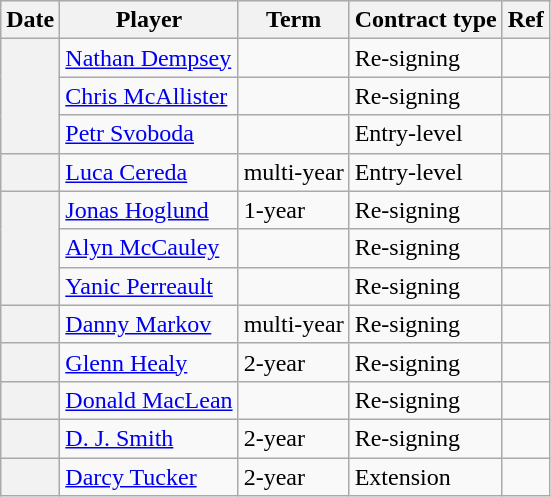<table class="wikitable plainrowheaders">
<tr style="background:#ddd; text-align:center;">
<th>Date</th>
<th>Player</th>
<th>Term</th>
<th>Contract type</th>
<th>Ref</th>
</tr>
<tr>
<th scope="row" rowspan=3></th>
<td><a href='#'>Nathan Dempsey</a></td>
<td></td>
<td>Re-signing</td>
<td></td>
</tr>
<tr>
<td><a href='#'>Chris McAllister</a></td>
<td></td>
<td>Re-signing</td>
<td></td>
</tr>
<tr>
<td><a href='#'>Petr Svoboda</a></td>
<td></td>
<td>Entry-level</td>
<td></td>
</tr>
<tr>
<th scope="row"></th>
<td><a href='#'>Luca Cereda</a></td>
<td>multi-year</td>
<td>Entry-level</td>
<td></td>
</tr>
<tr>
<th scope="row" rowspan=3></th>
<td><a href='#'>Jonas Hoglund</a></td>
<td>1-year</td>
<td>Re-signing</td>
<td></td>
</tr>
<tr>
<td><a href='#'>Alyn McCauley</a></td>
<td></td>
<td>Re-signing</td>
<td></td>
</tr>
<tr>
<td><a href='#'>Yanic Perreault</a></td>
<td></td>
<td>Re-signing</td>
<td></td>
</tr>
<tr>
<th scope="row"></th>
<td><a href='#'>Danny Markov</a></td>
<td>multi-year</td>
<td>Re-signing</td>
<td></td>
</tr>
<tr>
<th scope="row"></th>
<td><a href='#'>Glenn Healy</a></td>
<td>2-year</td>
<td>Re-signing</td>
<td></td>
</tr>
<tr>
<th scope="row"></th>
<td><a href='#'>Donald MacLean</a></td>
<td></td>
<td>Re-signing</td>
<td></td>
</tr>
<tr>
<th scope="row"></th>
<td><a href='#'>D. J. Smith</a></td>
<td>2-year</td>
<td>Re-signing</td>
<td></td>
</tr>
<tr>
<th scope="row"></th>
<td><a href='#'>Darcy Tucker</a></td>
<td>2-year</td>
<td>Extension</td>
<td></td>
</tr>
</table>
